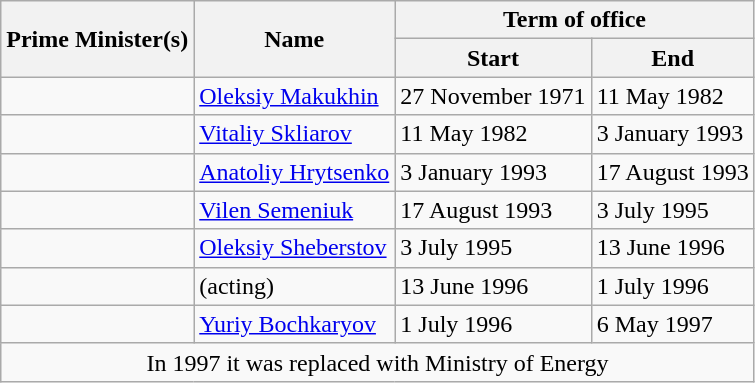<table class="wikitable">
<tr>
<th rowspan="2">Prime Minister(s)</th>
<th rowspan="2">Name</th>
<th colspan="2">Term of office</th>
</tr>
<tr>
<th>Start</th>
<th>End</th>
</tr>
<tr>
<td></td>
<td><a href='#'>Oleksiy Makukhin</a></td>
<td>27 November 1971</td>
<td>11 May 1982</td>
</tr>
<tr>
<td></td>
<td><a href='#'>Vitaliy Skliarov</a></td>
<td>11 May 1982</td>
<td>3 January 1993</td>
</tr>
<tr>
<td></td>
<td><a href='#'>Anatoliy Hrytsenko</a></td>
<td>3 January 1993</td>
<td>17 August 1993</td>
</tr>
<tr>
<td></td>
<td><a href='#'>Vilen Semeniuk</a></td>
<td>17 August 1993</td>
<td>3 July 1995</td>
</tr>
<tr>
<td></td>
<td><a href='#'>Oleksiy Sheberstov</a></td>
<td>3 July 1995</td>
<td>13 June 1996</td>
</tr>
<tr>
<td></td>
<td>(acting)</td>
<td>13 June 1996</td>
<td>1 July 1996</td>
</tr>
<tr>
<td></td>
<td><a href='#'>Yuriy Bochkaryov</a></td>
<td>1 July 1996</td>
<td>6 May 1997</td>
</tr>
<tr>
<td align=center colspan=4>In 1997 it was replaced with Ministry of Energy</td>
</tr>
</table>
